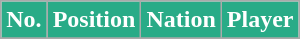<table class="wikitable sortable">
<tr>
<th style="background:#29AB87; color:#fff;" scope="col">No.</th>
<th style="background:#29AB87; color:#fff;" scope="col">Position</th>
<th style="background:#29AB87; color:#fff;" scope="col">Nation</th>
<th style="background:#29AB87; color:#fff;" scope="col">Player</th>
</tr>
<tr>
</tr>
</table>
